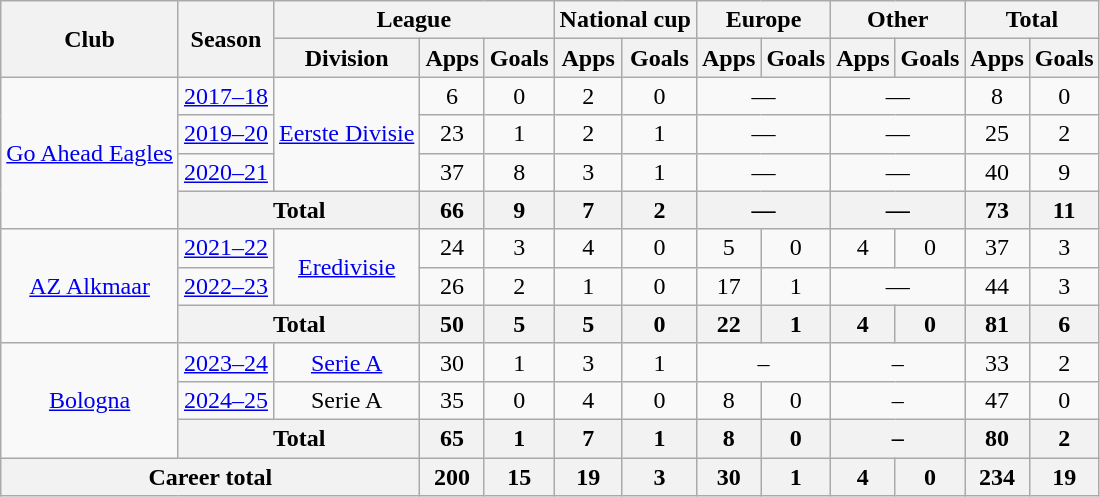<table class="wikitable" style="text-align:center">
<tr>
<th rowspan="2">Club</th>
<th rowspan="2">Season</th>
<th colspan="3">League</th>
<th colspan="2">National cup</th>
<th colspan="2">Europe</th>
<th colspan="2">Other</th>
<th colspan="2">Total</th>
</tr>
<tr>
<th>Division</th>
<th>Apps</th>
<th>Goals</th>
<th>Apps</th>
<th>Goals</th>
<th>Apps</th>
<th>Goals</th>
<th>Apps</th>
<th>Goals</th>
<th>Apps</th>
<th>Goals</th>
</tr>
<tr>
<td rowspan="4"><a href='#'>Go Ahead Eagles</a></td>
<td><a href='#'>2017–18</a></td>
<td rowspan="3"><a href='#'>Eerste Divisie</a></td>
<td>6</td>
<td>0</td>
<td>2</td>
<td>0</td>
<td colspan="2">—</td>
<td colspan="2">—</td>
<td>8</td>
<td>0</td>
</tr>
<tr>
<td><a href='#'>2019–20</a></td>
<td>23</td>
<td>1</td>
<td>2</td>
<td>1</td>
<td colspan="2">—</td>
<td colspan="2">—</td>
<td>25</td>
<td>2</td>
</tr>
<tr>
<td><a href='#'>2020–21</a></td>
<td>37</td>
<td>8</td>
<td>3</td>
<td>1</td>
<td colspan="2">—</td>
<td colspan="2">—</td>
<td>40</td>
<td>9</td>
</tr>
<tr>
<th colspan="2">Total</th>
<th>66</th>
<th>9</th>
<th>7</th>
<th>2</th>
<th colspan="2">—</th>
<th colspan="2">—</th>
<th>73</th>
<th>11</th>
</tr>
<tr>
<td rowspan="3"><a href='#'>AZ Alkmaar</a></td>
<td><a href='#'>2021–22</a></td>
<td rowspan="2"><a href='#'>Eredivisie</a></td>
<td>24</td>
<td>3</td>
<td>4</td>
<td>0</td>
<td>5</td>
<td>0</td>
<td>4</td>
<td>0</td>
<td>37</td>
<td>3</td>
</tr>
<tr>
<td><a href='#'>2022–23</a></td>
<td>26</td>
<td>2</td>
<td>1</td>
<td>0</td>
<td>17</td>
<td>1</td>
<td colspan="2">—</td>
<td>44</td>
<td>3</td>
</tr>
<tr>
<th colspan="2">Total</th>
<th>50</th>
<th>5</th>
<th>5</th>
<th>0</th>
<th>22</th>
<th>1</th>
<th>4</th>
<th>0</th>
<th>81</th>
<th>6</th>
</tr>
<tr>
<td rowspan="3"><a href='#'>Bologna</a></td>
<td><a href='#'>2023–24</a></td>
<td><a href='#'>Serie A</a></td>
<td>30</td>
<td>1</td>
<td>3</td>
<td>1</td>
<td colspan="2">–</td>
<td colspan="2">–</td>
<td>33</td>
<td>2</td>
</tr>
<tr>
<td><a href='#'>2024–25</a></td>
<td>Serie A</td>
<td>35</td>
<td>0</td>
<td>4</td>
<td>0</td>
<td>8</td>
<td>0</td>
<td colspan="2">–</td>
<td>47</td>
<td>0</td>
</tr>
<tr>
<th colspan="2">Total</th>
<th>65</th>
<th>1</th>
<th>7</th>
<th>1</th>
<th>8</th>
<th>0</th>
<th colspan="2">–</th>
<th>80</th>
<th>2</th>
</tr>
<tr>
<th colspan="3">Career total</th>
<th>200</th>
<th>15</th>
<th>19</th>
<th>3</th>
<th>30</th>
<th>1</th>
<th>4</th>
<th>0</th>
<th>234</th>
<th>19</th>
</tr>
</table>
